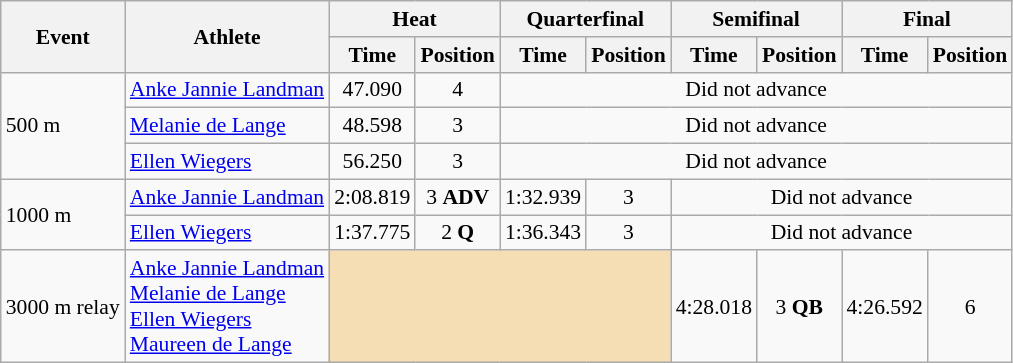<table class="wikitable" border="1" style="font-size:90%">
<tr>
<th rowspan=2>Event</th>
<th rowspan=2>Athlete</th>
<th colspan=2>Heat</th>
<th colspan=2>Quarterfinal</th>
<th colspan=2>Semifinal</th>
<th colspan=2>Final</th>
</tr>
<tr>
<th>Time</th>
<th>Position</th>
<th>Time</th>
<th>Position</th>
<th>Time</th>
<th>Position</th>
<th>Time</th>
<th>Position</th>
</tr>
<tr>
<td rowspan=3>500 m</td>
<td><a href='#'>Anke Jannie Landman</a></td>
<td align=center>47.090</td>
<td align=center>4</td>
<td colspan="6" align=center>Did not advance</td>
</tr>
<tr>
<td><a href='#'>Melanie de Lange</a></td>
<td align=center>48.598</td>
<td align=center>3</td>
<td colspan="6" align=center>Did not advance</td>
</tr>
<tr>
<td><a href='#'>Ellen Wiegers</a></td>
<td align=center>56.250</td>
<td align=center>3</td>
<td colspan="6" align=center>Did not advance</td>
</tr>
<tr>
<td rowspan=2>1000 m</td>
<td><a href='#'>Anke Jannie Landman</a></td>
<td align=center>2:08.819</td>
<td align=center>3 <strong>ADV</strong></td>
<td align=center>1:32.939</td>
<td align=center>3</td>
<td colspan="4" align=center>Did not advance</td>
</tr>
<tr>
<td><a href='#'>Ellen Wiegers</a></td>
<td align=center>1:37.775</td>
<td align=center>2 <strong>Q</strong></td>
<td align=center>1:36.343</td>
<td align=center>3</td>
<td colspan="4" align=center>Did not advance</td>
</tr>
<tr>
<td rowspan=1>3000 m relay</td>
<td><a href='#'>Anke Jannie Landman</a><br><a href='#'>Melanie de Lange</a><br><a href='#'>Ellen Wiegers</a><br><a href='#'>Maureen de Lange</a></td>
<td colspan=4 bgcolor=wheat></td>
<td align=center>4:28.018</td>
<td align=center>3 <strong>QB</strong></td>
<td align=center>4:26.592</td>
<td align=center>6</td>
</tr>
</table>
